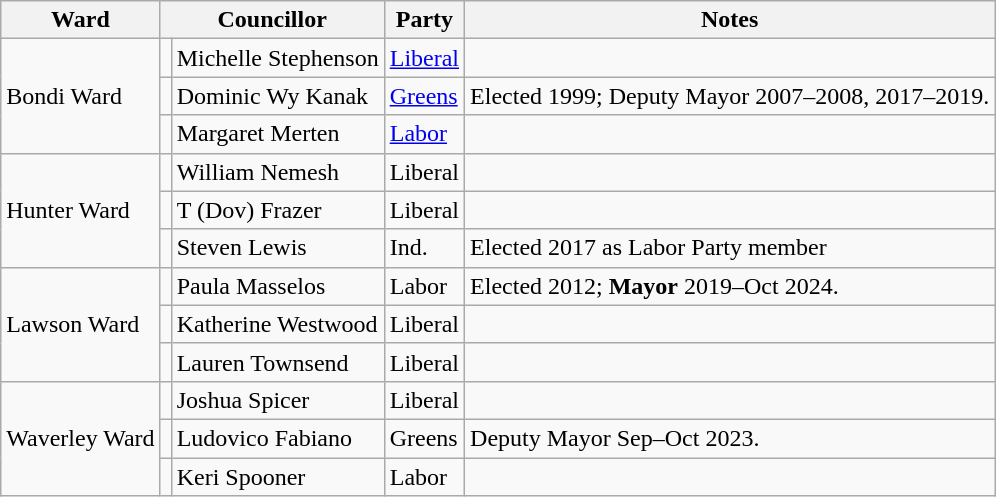<table class="wikitable">
<tr>
<th>Ward</th>
<th colspan="2">Councillor</th>
<th>Party</th>
<th>Notes</th>
</tr>
<tr>
<td rowspan="3">Bondi Ward</td>
<td></td>
<td>Michelle Stephenson</td>
<td><a href='#'>Liberal</a></td>
<td></td>
</tr>
<tr>
<td></td>
<td>Dominic Wy Kanak</td>
<td><a href='#'>Greens</a></td>
<td>Elected 1999; Deputy Mayor 2007–2008, 2017–2019.</td>
</tr>
<tr>
<td></td>
<td>Margaret Merten</td>
<td><a href='#'>Labor</a></td>
<td></td>
</tr>
<tr>
<td rowspan="3">Hunter Ward</td>
<td></td>
<td>William Nemesh</td>
<td>Liberal</td>
<td></td>
</tr>
<tr>
<td></td>
<td>T (Dov) Frazer</td>
<td>Liberal</td>
<td></td>
</tr>
<tr>
<td></td>
<td>Steven Lewis</td>
<td>Ind.</td>
<td>Elected 2017 as Labor Party member</td>
</tr>
<tr>
<td rowspan="3">Lawson Ward</td>
<td></td>
<td>Paula Masselos</td>
<td>Labor</td>
<td>Elected 2012; <strong>Mayor</strong> 2019–Oct 2024.</td>
</tr>
<tr>
<td></td>
<td>Katherine Westwood</td>
<td>Liberal</td>
<td></td>
</tr>
<tr>
<td></td>
<td>Lauren Townsend</td>
<td>Liberal</td>
<td></td>
</tr>
<tr>
<td rowspan="3">Waverley Ward</td>
<td></td>
<td>Joshua Spicer</td>
<td>Liberal</td>
<td></td>
</tr>
<tr>
<td></td>
<td>Ludovico Fabiano</td>
<td>Greens</td>
<td>Deputy Mayor Sep–Oct 2023.</td>
</tr>
<tr>
<td></td>
<td>Keri Spooner</td>
<td>Labor</td>
<td></td>
</tr>
</table>
